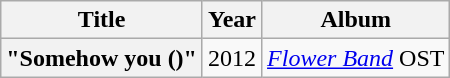<table class="wikitable plainrowheaders" style="text-align:center">
<tr>
<th scope="col">Title</th>
<th scope="col">Year</th>
<th scope="col">Album</th>
</tr>
<tr>
<th scope="row">"Somehow you ()"</th>
<td>2012</td>
<td><em><a href='#'>Flower Band</a></em> OST</td>
</tr>
</table>
